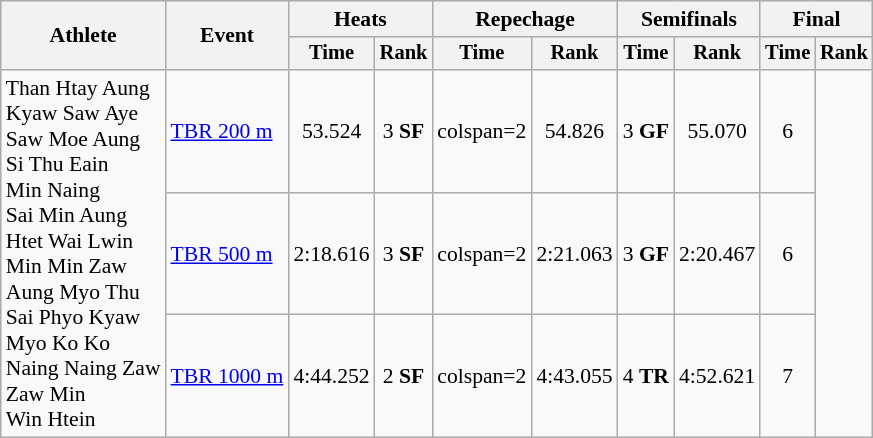<table class="wikitable" style="text-align:center; font-size:90%">
<tr>
<th rowspan="2">Athlete</th>
<th rowspan="2">Event</th>
<th colspan="2">Heats</th>
<th colspan="2">Repechage</th>
<th colspan="2">Semifinals</th>
<th colspan="2">Final</th>
</tr>
<tr style=font-size:95%>
<th>Time</th>
<th>Rank</th>
<th>Time</th>
<th>Rank</th>
<th>Time</th>
<th>Rank</th>
<th>Time</th>
<th>Rank</th>
</tr>
<tr>
<td align=left rowspan=3>Than Htay Aung<br>Kyaw Saw Aye<br>Saw Moe Aung<br>Si Thu Eain<br>Min Naing<br>Sai Min Aung<br>Htet Wai Lwin<br>Min Min Zaw<br>Aung Myo Thu<br>Sai Phyo Kyaw<br>Myo Ko Ko<br>Naing Naing Zaw<br>Zaw Min<br>Win Htein</td>
<td align=left><a href='#'>TBR 200 m</a></td>
<td>53.524</td>
<td>3 <strong>SF</strong></td>
<td>colspan=2 </td>
<td>54.826</td>
<td>3 <strong>GF</strong></td>
<td>55.070</td>
<td>6</td>
</tr>
<tr>
<td align=left><a href='#'>TBR 500 m</a></td>
<td>2:18.616</td>
<td>3 <strong>SF</strong></td>
<td>colspan=2 </td>
<td>2:21.063</td>
<td>3 <strong>GF</strong></td>
<td>2:20.467</td>
<td>6</td>
</tr>
<tr>
<td align=left><a href='#'>TBR 1000 m</a></td>
<td>4:44.252</td>
<td>2 <strong>SF</strong></td>
<td>colspan=2 </td>
<td>4:43.055</td>
<td>4 <strong>TR</strong></td>
<td>4:52.621</td>
<td>7</td>
</tr>
</table>
